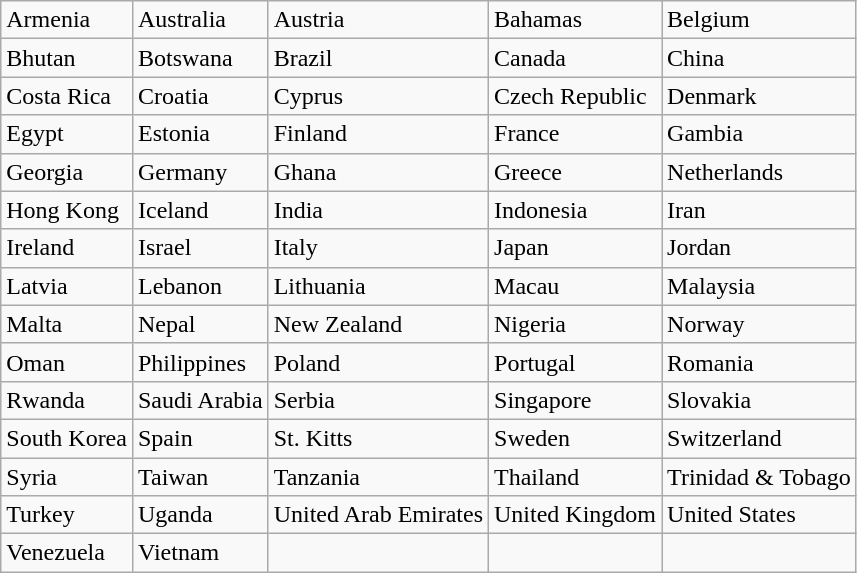<table class="wikitable">
<tr>
<td>Armenia</td>
<td>Australia</td>
<td>Austria</td>
<td>Bahamas</td>
<td>Belgium</td>
</tr>
<tr>
<td>Bhutan</td>
<td>Botswana</td>
<td>Brazil</td>
<td>Canada</td>
<td>China</td>
</tr>
<tr>
<td>Costa Rica</td>
<td>Croatia</td>
<td>Cyprus</td>
<td>Czech Republic</td>
<td>Denmark</td>
</tr>
<tr>
<td>Egypt</td>
<td>Estonia</td>
<td>Finland</td>
<td>France</td>
<td>Gambia</td>
</tr>
<tr>
<td>Georgia</td>
<td>Germany</td>
<td>Ghana</td>
<td>Greece</td>
<td>Netherlands</td>
</tr>
<tr>
<td>Hong Kong</td>
<td>Iceland</td>
<td>India</td>
<td>Indonesia</td>
<td>Iran</td>
</tr>
<tr>
<td>Ireland</td>
<td>Israel</td>
<td>Italy</td>
<td>Japan</td>
<td>Jordan</td>
</tr>
<tr>
<td>Latvia</td>
<td>Lebanon</td>
<td>Lithuania</td>
<td>Macau</td>
<td>Malaysia</td>
</tr>
<tr>
<td>Malta</td>
<td>Nepal</td>
<td>New Zealand</td>
<td>Nigeria</td>
<td>Norway</td>
</tr>
<tr>
<td>Oman</td>
<td>Philippines</td>
<td>Poland</td>
<td>Portugal</td>
<td>Romania</td>
</tr>
<tr>
<td>Rwanda</td>
<td>Saudi Arabia</td>
<td>Serbia</td>
<td>Singapore</td>
<td>Slovakia</td>
</tr>
<tr>
<td>South Korea</td>
<td>Spain</td>
<td>St. Kitts</td>
<td>Sweden</td>
<td>Switzerland</td>
</tr>
<tr>
<td>Syria</td>
<td>Taiwan</td>
<td>Tanzania</td>
<td>Thailand</td>
<td>Trinidad & Tobago</td>
</tr>
<tr>
<td>Turkey</td>
<td>Uganda</td>
<td>United Arab Emirates</td>
<td>United Kingdom</td>
<td>United States</td>
</tr>
<tr>
<td>Venezuela</td>
<td>Vietnam</td>
<td></td>
<td></td>
<td></td>
</tr>
</table>
